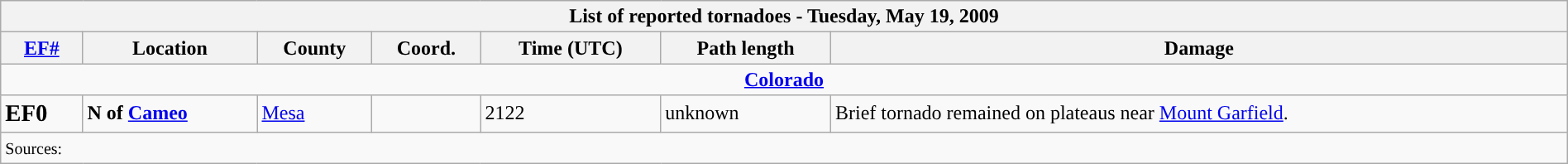<table class="wikitable collapsible" width="100%">
<tr>
<th colspan="7">List of reported tornadoes - Tuesday, May 19, 2009</th>
</tr>
<tr>
<th><a href='#'>EF#</a></th>
<th>Location</th>
<th>County</th>
<th>Coord.</th>
<th>Time (UTC)</th>
<th>Path length</th>
<th>Damage</th>
</tr>
<tr>
<td colspan="7" align=center><strong><a href='#'>Colorado</a></strong></td>
</tr>
<tr>
<td><big><strong>EF0</strong></big></td>
<td><strong>N of <a href='#'>Cameo</a></strong></td>
<td><a href='#'>Mesa</a></td>
<td></td>
<td>2122</td>
<td>unknown</td>
<td>Brief tornado remained on plateaus near <a href='#'>Mount Garfield</a>.</td>
</tr>
<tr>
<td colspan="7"><small>Sources: </small></td>
</tr>
</table>
